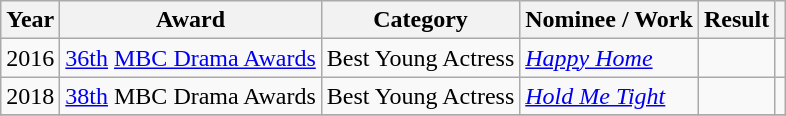<table class="wikitable">
<tr>
<th scope="col">Year</th>
<th scope="col">Award</th>
<th scope="col">Category</th>
<th scope="col">Nominee / Work</th>
<th scope="col">Result</th>
<th scope="col" class="unsortable"></th>
</tr>
<tr>
<td>2016</td>
<td><a href='#'>36th</a> <a href='#'>MBC Drama Awards</a></td>
<td>Best Young Actress</td>
<td><a href='#'><em>Happy Home</em></a></td>
<td></td>
<td></td>
</tr>
<tr>
<td>2018</td>
<td><a href='#'>38th</a> MBC Drama Awards</td>
<td>Best Young Actress</td>
<td><em><a href='#'>Hold Me Tight</a></em></td>
<td></td>
<td></td>
</tr>
<tr>
</tr>
</table>
